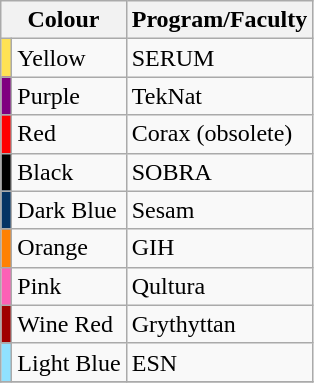<table class=wikitable>
<tr>
<th colspan=2>Colour</th>
<th>Program/Faculty</th>
</tr>
<tr>
<td style="background:#FFE254"></td>
<td>Yellow</td>
<td>SERUM</td>
</tr>
<tr>
<td style="background:purple"></td>
<td>Purple</td>
<td>TekNat</td>
</tr>
<tr>
<td style="background:#FF0000"></td>
<td>Red</td>
<td>Corax (obsolete)</td>
</tr>
<tr>
<td style="background:#000000"></td>
<td>Black</td>
<td>SOBRA</td>
</tr>
<tr>
<td style="background:#053464"></td>
<td>Dark Blue</td>
<td>Sesam</td>
</tr>
<tr>
<td style="background:#FF8103"></td>
<td>Orange</td>
<td>GIH</td>
</tr>
<tr>
<td style="background:#FC60B6"></td>
<td>Pink</td>
<td>Qultura</td>
</tr>
<tr>
<td style="background:#A00000"></td>
<td>Wine Red</td>
<td>Grythyttan</td>
</tr>
<tr>
<td style="background:#90E1FF"></td>
<td>Light Blue</td>
<td>ESN</td>
</tr>
<tr>
</tr>
</table>
